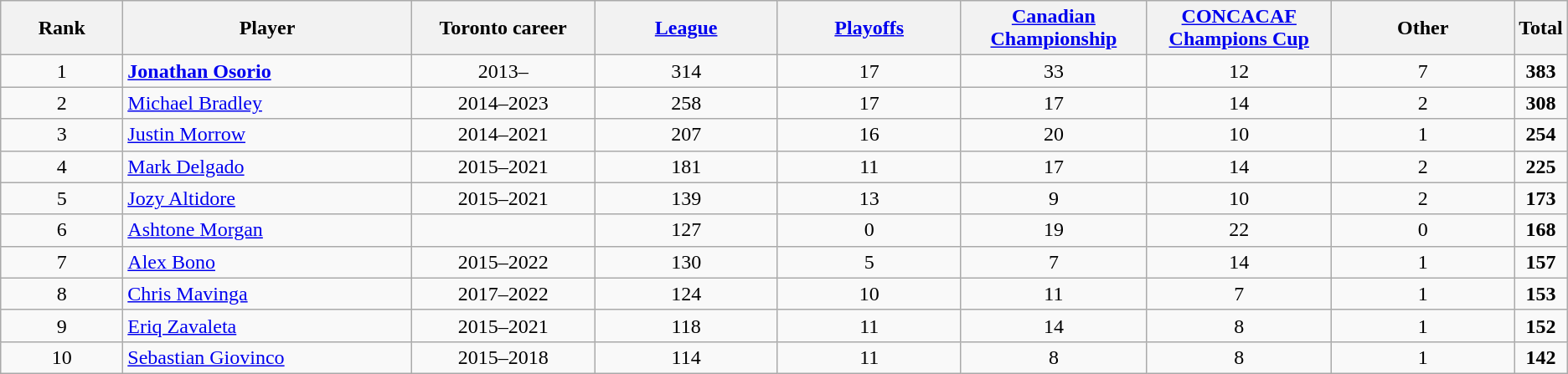<table class="wikitable sortable" style="text-align:center;">
<tr>
<th width=8%>Rank</th>
<th width=19%>Player</th>
<th width=12%>Toronto career</th>
<th width=12%><a href='#'>League</a></th>
<th width=12%><a href='#'>Playoffs</a></th>
<th width=12%><a href='#'>Canadian Championship</a></th>
<th width=12%><a href='#'>CONCACAF Champions Cup</a></th>
<th width=12%>Other</th>
<th width=12%>Total</th>
</tr>
<tr>
<td>1</td>
<td align="left"> <strong><a href='#'>Jonathan Osorio</a></strong></td>
<td>2013–</td>
<td>314</td>
<td>17</td>
<td>33</td>
<td>12</td>
<td>7</td>
<td><strong>383</strong></td>
</tr>
<tr>
<td>2</td>
<td style="text-align:left;"> <a href='#'>Michael Bradley</a></td>
<td>2014–2023</td>
<td>258</td>
<td>17</td>
<td>17</td>
<td>14</td>
<td>2</td>
<td><strong>308</strong></td>
</tr>
<tr>
<td>3</td>
<td style="text-align:left;"> <a href='#'>Justin Morrow</a></td>
<td>2014–2021</td>
<td>207</td>
<td>16</td>
<td>20</td>
<td>10</td>
<td>1</td>
<td><strong>254</strong></td>
</tr>
<tr>
<td>4</td>
<td align="left"> <a href='#'>Mark Delgado</a></td>
<td>2015–2021</td>
<td>181</td>
<td>11</td>
<td>17</td>
<td>14</td>
<td>2</td>
<td><strong>225</strong></td>
</tr>
<tr>
<td>5</td>
<td align="left"> <a href='#'>Jozy Altidore</a></td>
<td>2015–2021</td>
<td>139</td>
<td>13</td>
<td>9</td>
<td>10</td>
<td>2</td>
<td><strong>173</strong></td>
</tr>
<tr>
<td>6</td>
<td style="text-align:left;"> <a href='#'>Ashtone Morgan</a></td>
<td></td>
<td>127</td>
<td>0</td>
<td>19</td>
<td>22</td>
<td>0</td>
<td><strong>168</strong></td>
</tr>
<tr>
<td>7</td>
<td align="left"> <a href='#'>Alex Bono</a></td>
<td>2015–2022</td>
<td>130</td>
<td>5</td>
<td>7</td>
<td>14</td>
<td>1</td>
<td><strong>157</strong></td>
</tr>
<tr>
<td>8</td>
<td align="left"> <a href='#'>Chris Mavinga</a></td>
<td>2017–2022</td>
<td>124</td>
<td>10</td>
<td>11</td>
<td>7</td>
<td>1</td>
<td><strong>153</strong></td>
</tr>
<tr>
<td>9</td>
<td style="text-align:left;"> <a href='#'>Eriq Zavaleta</a></td>
<td>2015–2021</td>
<td>118</td>
<td>11</td>
<td>14</td>
<td>8</td>
<td>1</td>
<td><strong>152</strong></td>
</tr>
<tr>
<td>10</td>
<td align="left"> <a href='#'>Sebastian Giovinco</a></td>
<td>2015–2018</td>
<td>114</td>
<td>11</td>
<td>8</td>
<td>8</td>
<td>1</td>
<td><strong>142</strong></td>
</tr>
</table>
